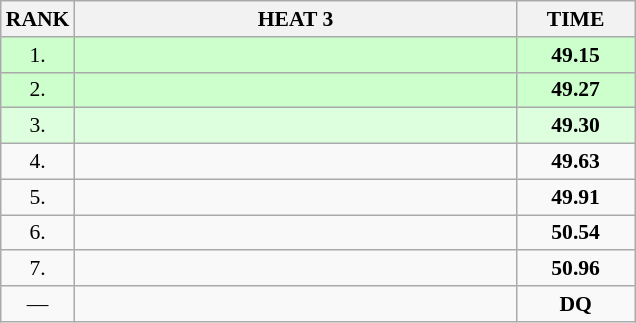<table class="wikitable" style="border-collapse: collapse; font-size: 90%;">
<tr>
<th>RANK</th>
<th style="width: 20em">HEAT 3</th>
<th style="width: 5em">TIME</th>
</tr>
<tr style="background:#ccffcc;">
<td align="center">1.</td>
<td></td>
<td align="center"><strong>49.15</strong></td>
</tr>
<tr style="background:#ccffcc;">
<td align="center">2.</td>
<td></td>
<td align="center"><strong>49.27</strong></td>
</tr>
<tr style="background:#ddffdd;">
<td align="center">3.</td>
<td></td>
<td align="center"><strong>49.30</strong></td>
</tr>
<tr>
<td align="center">4.</td>
<td></td>
<td align="center"><strong>49.63</strong></td>
</tr>
<tr>
<td align="center">5.</td>
<td></td>
<td align="center"><strong>49.91</strong></td>
</tr>
<tr>
<td align="center">6.</td>
<td></td>
<td align="center"><strong>50.54</strong></td>
</tr>
<tr>
<td align="center">7.</td>
<td></td>
<td align="center"><strong>50.96</strong></td>
</tr>
<tr>
<td align="center">—</td>
<td></td>
<td align="center"><strong>DQ</strong></td>
</tr>
</table>
